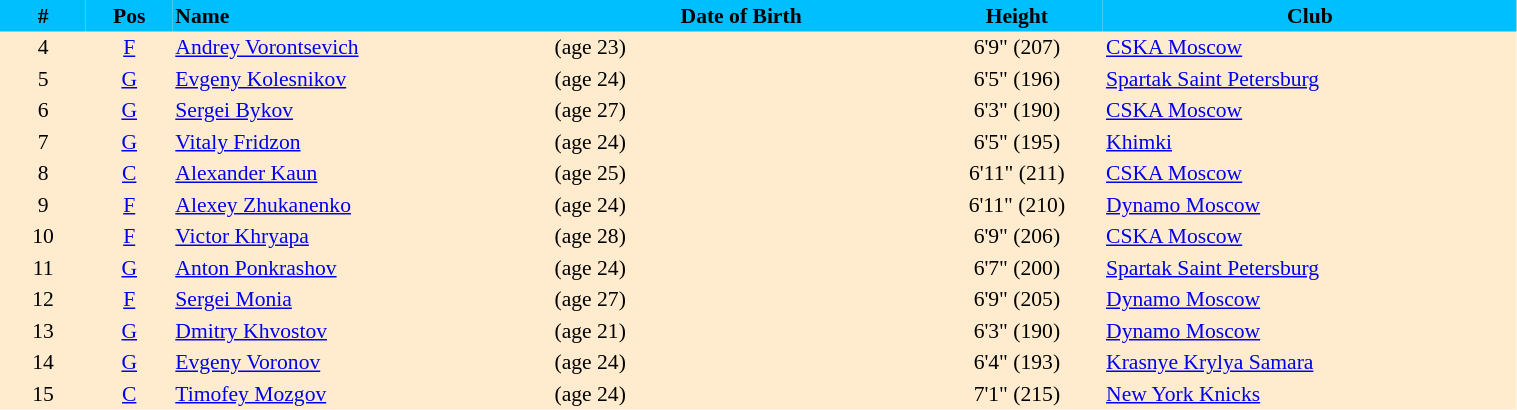<table border=0 cellpadding=2 cellspacing=0  |- bgcolor=#FFECCE style="text-align:center; font-size:90%;" width=80%>
<tr bgcolor=#00BFFF>
<th width=5%>#</th>
<th width=5%>Pos</th>
<th width=22% align=left>Name</th>
<th width=22%>Date of Birth</th>
<th width=10%>Height</th>
<th width=24%>Club</th>
</tr>
<tr>
<td>4</td>
<td><a href='#'>F</a></td>
<td align=left><a href='#'>Andrey Vorontsevich</a></td>
<td align=left> (age 23)</td>
<td>6'9" (207)</td>
<td align=left> <a href='#'>CSKA Moscow</a></td>
</tr>
<tr>
<td>5</td>
<td><a href='#'>G</a></td>
<td align=left><a href='#'>Evgeny Kolesnikov</a></td>
<td align=left> (age 24)</td>
<td>6'5" (196)</td>
<td align=left> <a href='#'>Spartak Saint Petersburg</a></td>
</tr>
<tr>
<td>6</td>
<td><a href='#'>G</a></td>
<td align=left><a href='#'>Sergei Bykov</a></td>
<td align=left> (age 27)</td>
<td>6'3" (190)</td>
<td align=left> <a href='#'>CSKA Moscow</a></td>
</tr>
<tr>
<td>7</td>
<td><a href='#'>G</a></td>
<td align=left><a href='#'>Vitaly Fridzon</a></td>
<td align=left> (age 24)</td>
<td>6'5" (195)</td>
<td align=left> <a href='#'>Khimki</a></td>
</tr>
<tr>
<td>8</td>
<td><a href='#'>C</a></td>
<td align=left><a href='#'>Alexander Kaun</a></td>
<td align=left> (age 25)</td>
<td>6'11" (211)</td>
<td align=left> <a href='#'>CSKA Moscow</a></td>
</tr>
<tr>
<td>9</td>
<td><a href='#'>F</a></td>
<td align=left><a href='#'>Alexey Zhukanenko</a></td>
<td align=left> (age 24)</td>
<td>6'11" (210)</td>
<td align=left> <a href='#'>Dynamo Moscow</a></td>
</tr>
<tr>
<td>10</td>
<td><a href='#'>F</a></td>
<td align=left><a href='#'>Victor Khryapa</a></td>
<td align=left> (age 28)</td>
<td>6'9" (206)</td>
<td align=left> <a href='#'>CSKA Moscow</a></td>
</tr>
<tr>
<td>11</td>
<td><a href='#'>G</a></td>
<td align=left><a href='#'>Anton Ponkrashov</a></td>
<td align=left> (age 24)</td>
<td>6'7" (200)</td>
<td align=left> <a href='#'>Spartak Saint Petersburg</a></td>
</tr>
<tr>
<td>12</td>
<td><a href='#'>F</a></td>
<td align=left><a href='#'>Sergei Monia</a></td>
<td align=left> (age 27)</td>
<td>6'9" (205)</td>
<td align=left> <a href='#'>Dynamo Moscow</a></td>
</tr>
<tr>
<td>13</td>
<td><a href='#'>G</a></td>
<td align=left><a href='#'>Dmitry Khvostov</a></td>
<td align=left> (age 21)</td>
<td>6'3" (190)</td>
<td align=left> <a href='#'>Dynamo Moscow</a></td>
</tr>
<tr>
<td>14</td>
<td><a href='#'>G</a></td>
<td align=left><a href='#'>Evgeny Voronov</a></td>
<td align=left> (age 24)</td>
<td>6'4" (193)</td>
<td align=left> <a href='#'>Krasnye Krylya Samara</a></td>
</tr>
<tr>
<td>15</td>
<td><a href='#'>C</a></td>
<td align=left><a href='#'>Timofey Mozgov</a></td>
<td align=left> (age 24)</td>
<td>7'1" (215)</td>
<td align=left> <a href='#'>New York Knicks</a></td>
</tr>
</table>
